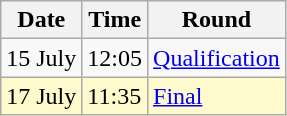<table class="wikitable">
<tr>
<th>Date</th>
<th>Time</th>
<th>Round</th>
</tr>
<tr>
<td>15 July</td>
<td>12:05</td>
<td><a href='#'>Qualification</a></td>
</tr>
<tr style=background:lemonchiffon>
<td>17 July</td>
<td>11:35</td>
<td><a href='#'>Final</a></td>
</tr>
</table>
